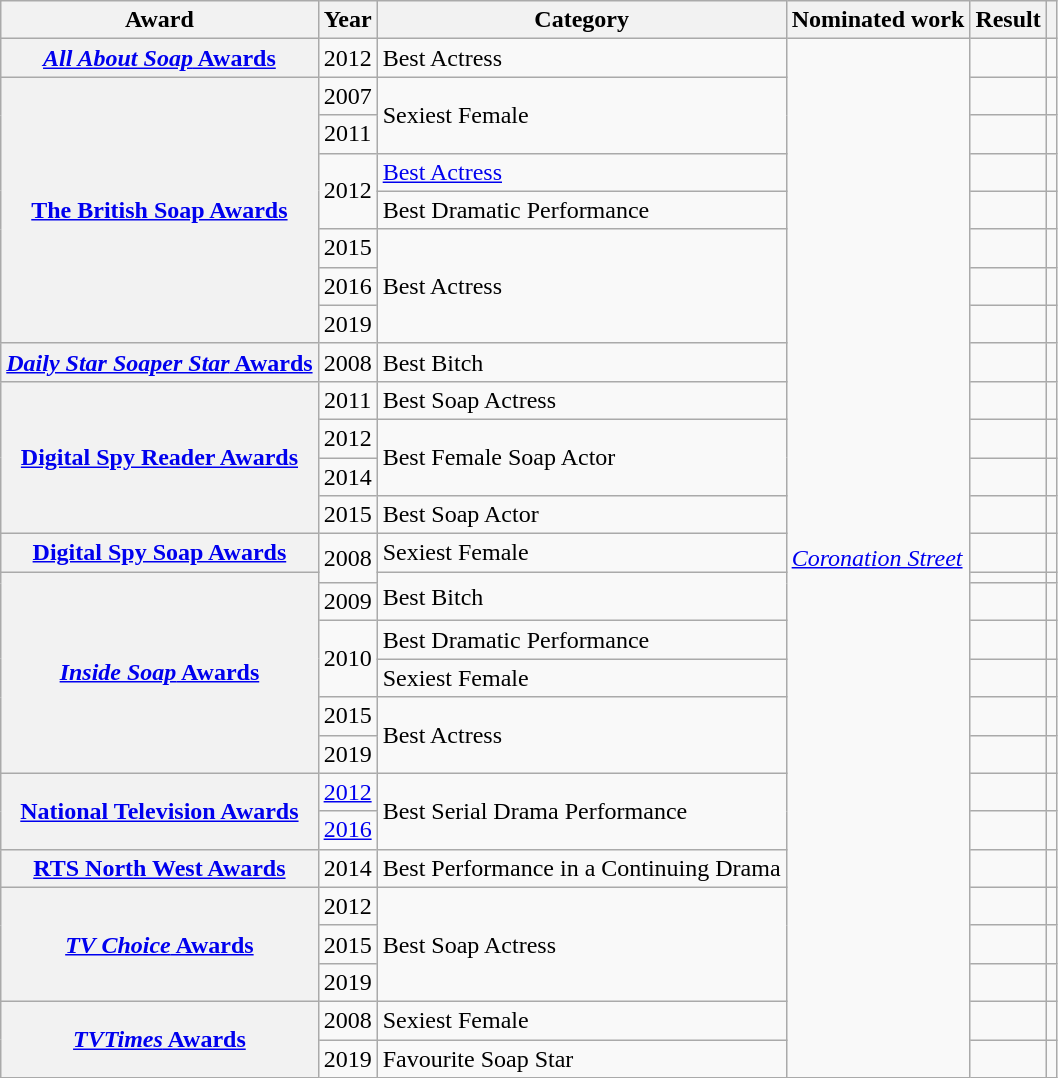<table class="wikitable plainrowheaders sortable">
<tr>
<th>Award</th>
<th>Year</th>
<th>Category</th>
<th>Nominated work</th>
<th>Result</th>
<th class="unsortable"></th>
</tr>
<tr>
<th scope="row"><a href='#'><em>All About Soap</em> Awards</a></th>
<td style="text-align:center;">2012</td>
<td>Best Actress</td>
<td rowspan="28"><em><a href='#'>Coronation Street</a></em> <br> </td>
<td></td>
<td style="text-align:center;"></td>
</tr>
<tr>
<th scope="row" rowspan="7"><a href='#'>The British Soap Awards</a></th>
<td style="text-align:center;">2007</td>
<td rowspan="2">Sexiest Female</td>
<td></td>
<td style="text-align:center;"></td>
</tr>
<tr>
<td style="text-align:center;">2011</td>
<td></td>
<td style="text-align:center;"></td>
</tr>
<tr>
<td style="text-align:center;" rowspan="2">2012</td>
<td><a href='#'>Best Actress</a></td>
<td></td>
<td style="text-align:center;"></td>
</tr>
<tr>
<td>Best Dramatic Performance</td>
<td></td>
<td style="text-align:center;"></td>
</tr>
<tr>
<td style="text-align:center;">2015</td>
<td rowspan="3">Best Actress</td>
<td></td>
<td style="text-align:center;"></td>
</tr>
<tr>
<td style="text-align:center;">2016</td>
<td></td>
<td style="text-align:center;"></td>
</tr>
<tr>
<td style="text-align:center;">2019</td>
<td></td>
<td style="text-align:center;"></td>
</tr>
<tr>
<th scope="row"><a href='#'><em>Daily Star Soaper Star</em> Awards</a></th>
<td style="text-align:center;">2008</td>
<td>Best Bitch</td>
<td></td>
<td style="text-align:center;"></td>
</tr>
<tr>
<th scope="row" rowspan="4"><a href='#'>Digital Spy Reader Awards</a></th>
<td style="text-align:center;">2011</td>
<td>Best Soap Actress</td>
<td></td>
<td style="text-align:center;"></td>
</tr>
<tr>
<td style="text-align:center;">2012</td>
<td rowspan="2">Best Female Soap Actor</td>
<td></td>
<td style="text-align:center;"></td>
</tr>
<tr>
<td style="text-align:center;">2014</td>
<td></td>
<td style="text-align:center;"></td>
</tr>
<tr>
<td style="text-align:center;">2015</td>
<td>Best Soap Actor</td>
<td></td>
<td style="text-align:center;"></td>
</tr>
<tr>
<th scope="row"><a href='#'>Digital Spy Soap Awards</a></th>
<td style="text-align:center;" rowspan="2">2008</td>
<td>Sexiest Female</td>
<td></td>
<td style="text-align:center;"></td>
</tr>
<tr>
<th scope="row" rowspan="6"><a href='#'><em>Inside Soap</em> Awards</a></th>
<td rowspan="2">Best Bitch</td>
<td></td>
<td style="text-align:center;"></td>
</tr>
<tr>
<td style="text-align:center;">2009</td>
<td></td>
<td style="text-align:center;"></td>
</tr>
<tr>
<td style="text-align:center;" rowspan="2">2010</td>
<td>Best Dramatic Performance</td>
<td></td>
<td style="text-align:center;"></td>
</tr>
<tr>
<td>Sexiest Female</td>
<td></td>
<td style="text-align:center;"></td>
</tr>
<tr>
<td style="text-align:center;">2015</td>
<td rowspan="2">Best Actress</td>
<td></td>
<td style="text-align:center;"></td>
</tr>
<tr>
<td style="text-align:center;">2019</td>
<td></td>
<td style="text-align:center;"></td>
</tr>
<tr>
<th scope="row" rowspan="2"><a href='#'>National Television Awards</a></th>
<td style="text-align:center;"><a href='#'>2012</a></td>
<td rowspan="2">Best Serial Drama Performance</td>
<td></td>
<td style="text-align:center;"></td>
</tr>
<tr>
<td style="text-align:center;"><a href='#'>2016</a></td>
<td></td>
<td style="text-align:center;"></td>
</tr>
<tr>
<th scope="row"><a href='#'>RTS North West Awards</a></th>
<td style="text-align:center;">2014</td>
<td>Best Performance in a Continuing Drama</td>
<td></td>
<td style="text-align:center;"></td>
</tr>
<tr>
<th scope="row" rowspan="3"><a href='#'><em>TV Choice</em> Awards</a></th>
<td style="text-align:center;">2012</td>
<td rowspan="3">Best Soap Actress</td>
<td></td>
<td style="text-align:center;"></td>
</tr>
<tr>
<td style="text-align:center;">2015</td>
<td></td>
<td style="text-align:center;"></td>
</tr>
<tr>
<td style="text-align:center;">2019</td>
<td></td>
<td style="text-align:center;"></td>
</tr>
<tr>
<th scope="row" rowspan="2"><a href='#'><em>TVTimes</em> Awards</a></th>
<td style="text-align:center;">2008</td>
<td>Sexiest Female</td>
<td></td>
<td style="text-align:center;"></td>
</tr>
<tr>
<td style="text-align:center;">2019</td>
<td>Favourite Soap Star</td>
<td></td>
<td style="text-align:center;"></td>
</tr>
</table>
